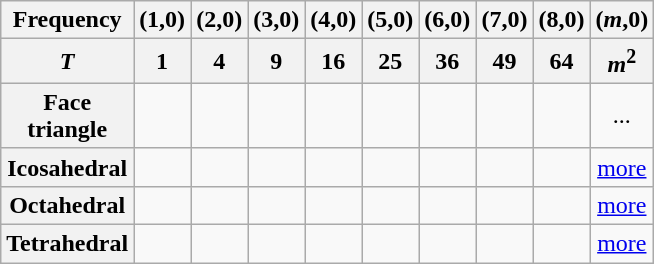<table class=wikitable>
<tr valign=top>
<th>Frequency</th>
<th>(1,0)</th>
<th>(2,0)</th>
<th>(3,0)</th>
<th>(4,0)</th>
<th>(5,0)</th>
<th>(6,0)</th>
<th>(7,0)</th>
<th>(8,0)</th>
<th>(<em>m</em>,0)</th>
</tr>
<tr>
<th><em>T</em></th>
<th>1</th>
<th>4</th>
<th>9</th>
<th>16</th>
<th>25</th>
<th>36</th>
<th>49</th>
<th>64</th>
<th><em>m</em><sup>2</sup></th>
</tr>
<tr align=center>
<th>Face<br>triangle</th>
<td></td>
<td></td>
<td></td>
<td></td>
<td></td>
<td></td>
<td></td>
<td></td>
<td>...</td>
</tr>
<tr align=center>
<th>Icosahedral</th>
<td></td>
<td></td>
<td></td>
<td></td>
<td></td>
<td></td>
<td></td>
<td></td>
<td><a href='#'>more</a></td>
</tr>
<tr align=center>
<th>Octahedral</th>
<td></td>
<td></td>
<td></td>
<td></td>
<td></td>
<td></td>
<td></td>
<td></td>
<td><a href='#'>more</a></td>
</tr>
<tr align=center>
<th>Tetrahedral</th>
<td></td>
<td></td>
<td></td>
<td></td>
<td></td>
<td></td>
<td></td>
<td></td>
<td><a href='#'>more</a></td>
</tr>
</table>
